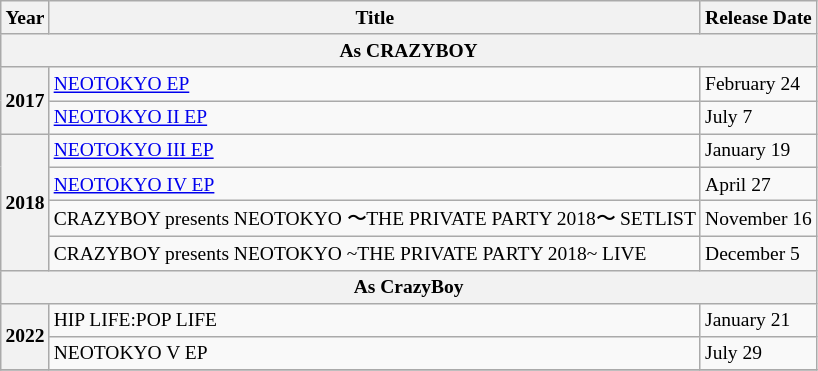<table class="wikitable" style="font-size:small">
<tr>
<th>Year</th>
<th>Title</th>
<th>Release Date</th>
</tr>
<tr>
<th colspan="3">As CRAZYBOY</th>
</tr>
<tr>
<th rowspan="2">2017</th>
<td><a href='#'>NEOTOKYO EP</a></td>
<td>February 24</td>
</tr>
<tr>
<td><a href='#'>NEOTOKYO II EP</a></td>
<td>July 7</td>
</tr>
<tr>
<th rowspan="4">2018</th>
<td><a href='#'>NEOTOKYO III EP</a></td>
<td>January 19</td>
</tr>
<tr>
<td><a href='#'>NEOTOKYO IV EP</a></td>
<td>April 27</td>
</tr>
<tr>
<td>CRAZYBOY presents NEOTOKYO 〜THE PRIVATE PARTY 2018〜 SETLIST</td>
<td>November 16</td>
</tr>
<tr>
<td>CRAZYBOY presents NEOTOKYO ~THE PRIVATE PARTY 2018~ LIVE</td>
<td>December 5</td>
</tr>
<tr>
<th colspan="3">As CrazyBoy</th>
</tr>
<tr>
<th rowspan="2">2022</th>
<td>HIP LIFE:POP LIFE</td>
<td>January 21</td>
</tr>
<tr>
<td>NEOTOKYO V EP</td>
<td>July 29</td>
</tr>
<tr>
</tr>
</table>
